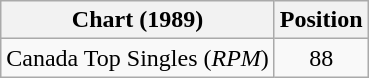<table class="wikitable sortable">
<tr>
<th align="left">Chart (1989)</th>
<th align="center">Position</th>
</tr>
<tr>
<td>Canada Top Singles (<em>RPM</em>)</td>
<td style="text-align:center;">88</td>
</tr>
</table>
